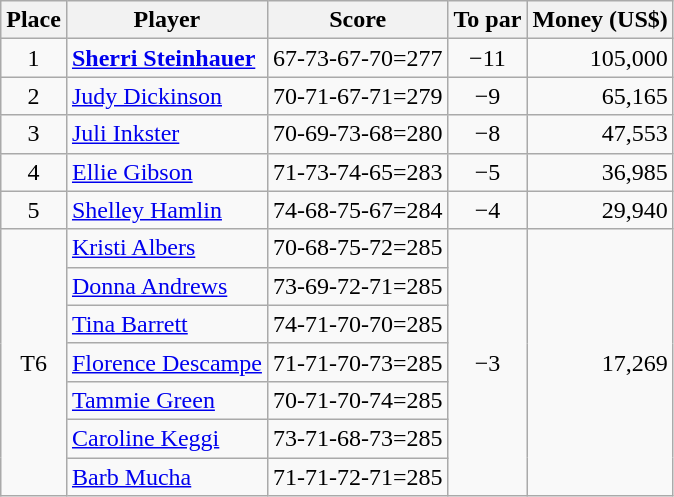<table class="wikitable">
<tr>
<th>Place</th>
<th>Player</th>
<th>Score</th>
<th>To par</th>
<th>Money (US$)</th>
</tr>
<tr>
<td align=center>1</td>
<td> <strong><a href='#'>Sherri Steinhauer</a></strong></td>
<td>67-73-67-70=277</td>
<td align=center>−11</td>
<td align=right>105,000</td>
</tr>
<tr>
<td align=center>2</td>
<td> <a href='#'>Judy Dickinson</a></td>
<td>70-71-67-71=279</td>
<td align=center>−9</td>
<td align=right>65,165</td>
</tr>
<tr>
<td align=center>3</td>
<td> <a href='#'>Juli Inkster</a></td>
<td>70-69-73-68=280</td>
<td align=center>−8</td>
<td align=right>47,553</td>
</tr>
<tr>
<td align=center>4</td>
<td> <a href='#'>Ellie Gibson</a></td>
<td>71-73-74-65=283</td>
<td align=center>−5</td>
<td align=right>36,985</td>
</tr>
<tr>
<td align=center>5</td>
<td> <a href='#'>Shelley Hamlin</a></td>
<td>74-68-75-67=284</td>
<td align=center>−4</td>
<td align=right>29,940</td>
</tr>
<tr>
<td rowspan="7" align=center>T6</td>
<td> <a href='#'>Kristi Albers</a></td>
<td>70-68-75-72=285</td>
<td rowspan="7" align=center>−3</td>
<td rowspan="7" align=right>17,269</td>
</tr>
<tr>
<td> <a href='#'>Donna Andrews</a></td>
<td>73-69-72-71=285</td>
</tr>
<tr>
<td> <a href='#'>Tina Barrett</a></td>
<td>74-71-70-70=285</td>
</tr>
<tr>
<td> <a href='#'>Florence Descampe</a></td>
<td>71-71-70-73=285</td>
</tr>
<tr>
<td> <a href='#'>Tammie Green</a></td>
<td>70-71-70-74=285</td>
</tr>
<tr>
<td> <a href='#'>Caroline Keggi</a></td>
<td>73-71-68-73=285</td>
</tr>
<tr>
<td> <a href='#'>Barb Mucha</a></td>
<td>71-71-72-71=285</td>
</tr>
</table>
